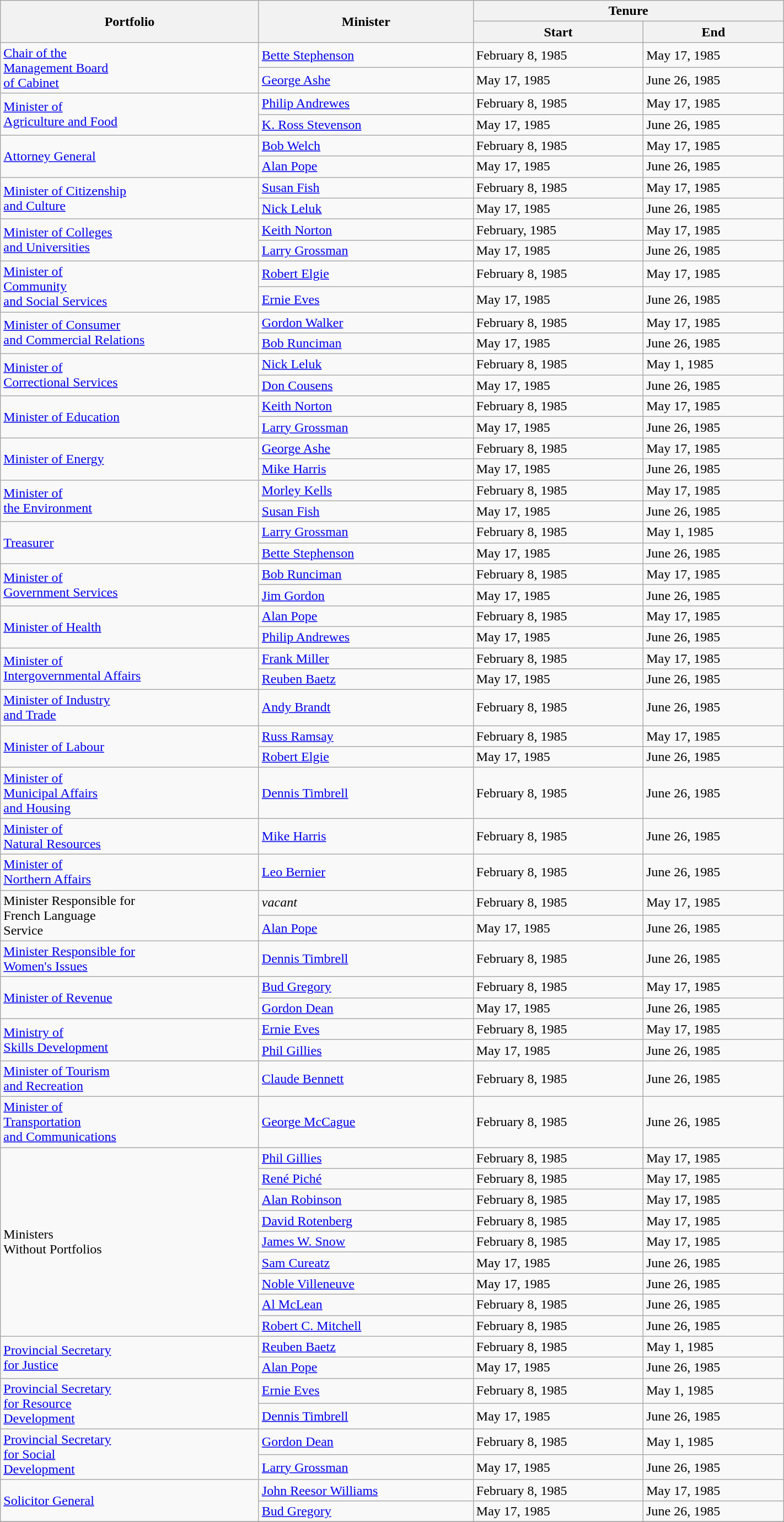<table class="wikitable" style="width: 75%">
<tr>
<th rowspan="2">Portfolio</th>
<th rowspan="2">Minister</th>
<th colspan="2">Tenure</th>
</tr>
<tr>
<th>Start</th>
<th>End</th>
</tr>
<tr>
<td rowspan="2"><a href='#'>Chair of the <br> Management Board <br> of Cabinet</a></td>
<td><a href='#'>Bette Stephenson</a></td>
<td>February 8, 1985</td>
<td>May 17, 1985</td>
</tr>
<tr>
<td><a href='#'>George Ashe</a></td>
<td>May 17, 1985</td>
<td>June 26, 1985</td>
</tr>
<tr>
<td rowspan="2"><a href='#'>Minister of <br> Agriculture and Food</a></td>
<td><a href='#'>Philip Andrewes</a></td>
<td>February 8, 1985</td>
<td>May 17, 1985</td>
</tr>
<tr>
<td><a href='#'>K. Ross Stevenson</a></td>
<td>May 17, 1985</td>
<td>June 26, 1985</td>
</tr>
<tr>
<td rowspan="2"><a href='#'>Attorney General</a></td>
<td><a href='#'>Bob Welch</a></td>
<td>February 8, 1985</td>
<td>May 17, 1985</td>
</tr>
<tr>
<td><a href='#'>Alan Pope</a></td>
<td>May 17, 1985</td>
<td>June 26, 1985</td>
</tr>
<tr>
<td rowspan="2"><a href='#'>Minister of Citizenship <br> and Culture</a></td>
<td><a href='#'>Susan Fish</a></td>
<td>February 8, 1985</td>
<td>May 17, 1985</td>
</tr>
<tr>
<td><a href='#'>Nick Leluk</a></td>
<td>May 17, 1985</td>
<td>June 26, 1985</td>
</tr>
<tr>
<td rowspan="2"><a href='#'>Minister of Colleges <br> and Universities</a></td>
<td><a href='#'>Keith Norton</a></td>
<td>February, 1985</td>
<td>May 17, 1985</td>
</tr>
<tr>
<td><a href='#'>Larry Grossman</a></td>
<td>May 17, 1985</td>
<td>June 26, 1985</td>
</tr>
<tr>
<td rowspan="2"><a href='#'>Minister of <br> Community <br> and Social Services</a></td>
<td><a href='#'>Robert Elgie</a></td>
<td>February 8, 1985</td>
<td>May 17, 1985</td>
</tr>
<tr>
<td><a href='#'>Ernie Eves</a></td>
<td>May 17, 1985</td>
<td>June 26, 1985</td>
</tr>
<tr>
<td rowspan="2"><a href='#'>Minister of Consumer <br> and Commercial Relations</a></td>
<td><a href='#'>Gordon Walker</a></td>
<td>February 8, 1985</td>
<td>May 17, 1985</td>
</tr>
<tr>
<td><a href='#'>Bob Runciman</a></td>
<td>May 17, 1985</td>
<td>June 26, 1985</td>
</tr>
<tr>
<td rowspan="2"><a href='#'>Minister of <br> Correctional Services</a></td>
<td><a href='#'>Nick Leluk</a></td>
<td>February 8, 1985</td>
<td>May 1, 1985</td>
</tr>
<tr>
<td><a href='#'>Don Cousens</a></td>
<td>May 17, 1985</td>
<td>June 26, 1985</td>
</tr>
<tr>
<td rowspan="2"><a href='#'>Minister of Education</a></td>
<td><a href='#'>Keith Norton</a></td>
<td>February 8, 1985</td>
<td>May 17, 1985</td>
</tr>
<tr>
<td><a href='#'>Larry Grossman</a></td>
<td>May 17, 1985</td>
<td>June 26, 1985</td>
</tr>
<tr>
<td rowspan="2"><a href='#'>Minister of Energy</a></td>
<td><a href='#'>George Ashe</a></td>
<td>February 8, 1985</td>
<td>May 17, 1985</td>
</tr>
<tr>
<td><a href='#'>Mike Harris</a></td>
<td>May 17, 1985</td>
<td>June 26, 1985</td>
</tr>
<tr>
<td rowspan="2"><a href='#'>Minister of <br> the Environment</a></td>
<td><a href='#'>Morley Kells</a></td>
<td>February 8, 1985</td>
<td>May 17, 1985</td>
</tr>
<tr>
<td><a href='#'>Susan Fish</a></td>
<td>May 17, 1985</td>
<td>June 26, 1985</td>
</tr>
<tr>
<td rowspan="2"><a href='#'>Treasurer</a></td>
<td><a href='#'>Larry Grossman</a></td>
<td>February 8, 1985</td>
<td>May 1, 1985</td>
</tr>
<tr>
<td><a href='#'>Bette Stephenson</a></td>
<td>May 17, 1985</td>
<td>June 26, 1985</td>
</tr>
<tr>
<td rowspan="2"><a href='#'>Minister of <br> Government Services</a></td>
<td><a href='#'>Bob Runciman</a></td>
<td>February 8, 1985</td>
<td>May 17, 1985</td>
</tr>
<tr>
<td><a href='#'>Jim Gordon</a></td>
<td>May 17, 1985</td>
<td>June 26, 1985</td>
</tr>
<tr>
<td rowspan="2"><a href='#'>Minister of Health</a></td>
<td><a href='#'>Alan Pope</a></td>
<td>February 8, 1985</td>
<td>May 17, 1985</td>
</tr>
<tr>
<td><a href='#'>Philip Andrewes</a></td>
<td>May 17, 1985</td>
<td>June 26, 1985</td>
</tr>
<tr>
<td rowspan="2"><a href='#'>Minister of <br> Intergovernmental Affairs</a></td>
<td><a href='#'>Frank Miller</a></td>
<td>February 8, 1985</td>
<td>May 17, 1985</td>
</tr>
<tr>
<td><a href='#'>Reuben Baetz</a></td>
<td>May 17, 1985</td>
<td>June 26, 1985</td>
</tr>
<tr>
<td><a href='#'>Minister of Industry <br> and Trade</a></td>
<td><a href='#'>Andy Brandt</a></td>
<td>February 8, 1985</td>
<td>June 26, 1985</td>
</tr>
<tr>
<td rowspan="2"><a href='#'>Minister of Labour</a></td>
<td><a href='#'>Russ Ramsay</a></td>
<td>February 8, 1985</td>
<td>May 17, 1985</td>
</tr>
<tr>
<td><a href='#'>Robert Elgie</a></td>
<td>May 17, 1985</td>
<td>June 26, 1985</td>
</tr>
<tr>
<td><a href='#'>Minister of <br> Municipal Affairs <br> and Housing</a></td>
<td><a href='#'>Dennis Timbrell</a></td>
<td>February 8, 1985</td>
<td>June 26, 1985</td>
</tr>
<tr>
<td><a href='#'>Minister of <br> Natural Resources</a></td>
<td><a href='#'>Mike Harris</a></td>
<td>February 8, 1985</td>
<td>June 26, 1985</td>
</tr>
<tr>
<td><a href='#'>Minister of <br> Northern Affairs</a></td>
<td><a href='#'>Leo Bernier</a></td>
<td>February 8, 1985</td>
<td>June 26, 1985</td>
</tr>
<tr>
<td rowspan="2">Minister Responsible for <br> French Language <br> Service</td>
<td><em>vacant</em></td>
<td>February 8, 1985</td>
<td>May 17, 1985</td>
</tr>
<tr>
<td><a href='#'>Alan Pope</a></td>
<td>May 17, 1985</td>
<td>June 26, 1985</td>
</tr>
<tr>
<td><a href='#'>Minister Responsible for <br> Women's Issues</a></td>
<td><a href='#'>Dennis Timbrell</a></td>
<td>February 8, 1985</td>
<td>June 26, 1985</td>
</tr>
<tr>
<td rowspan="2"><a href='#'>Minister of Revenue</a></td>
<td><a href='#'>Bud Gregory</a></td>
<td>February 8, 1985</td>
<td>May 17, 1985</td>
</tr>
<tr>
<td><a href='#'>Gordon Dean</a></td>
<td>May 17, 1985</td>
<td>June 26, 1985</td>
</tr>
<tr>
<td rowspan="2"><a href='#'>Ministry of <br> Skills Development</a></td>
<td><a href='#'>Ernie Eves</a></td>
<td>February 8, 1985</td>
<td>May 17, 1985</td>
</tr>
<tr>
<td><a href='#'>Phil Gillies</a></td>
<td>May 17, 1985</td>
<td>June 26, 1985</td>
</tr>
<tr>
<td><a href='#'>Minister of Tourism <br> and Recreation</a></td>
<td><a href='#'>Claude Bennett</a></td>
<td>February 8, 1985</td>
<td>June 26, 1985</td>
</tr>
<tr>
<td><a href='#'>Minister of <br> Transportation <br> and Communications</a></td>
<td><a href='#'>George McCague</a></td>
<td>February 8, 1985</td>
<td>June 26, 1985</td>
</tr>
<tr>
<td rowspan="9">Ministers <br> Without Portfolios</td>
<td><a href='#'>Phil Gillies</a></td>
<td>February 8, 1985</td>
<td>May 17, 1985</td>
</tr>
<tr>
<td><a href='#'>René Piché</a></td>
<td>February 8, 1985</td>
<td>May 17, 1985</td>
</tr>
<tr>
<td><a href='#'>Alan Robinson</a></td>
<td>February 8, 1985</td>
<td>May 17, 1985</td>
</tr>
<tr>
<td><a href='#'>David Rotenberg</a></td>
<td>February 8, 1985</td>
<td>May 17, 1985</td>
</tr>
<tr>
<td><a href='#'>James W. Snow</a></td>
<td>February 8, 1985</td>
<td>May 17, 1985</td>
</tr>
<tr>
<td><a href='#'>Sam Cureatz</a></td>
<td>May 17, 1985</td>
<td>June 26, 1985</td>
</tr>
<tr>
<td><a href='#'>Noble Villeneuve</a></td>
<td>May 17, 1985</td>
<td>June 26, 1985</td>
</tr>
<tr>
<td><a href='#'>Al McLean</a></td>
<td>February 8, 1985</td>
<td>June 26, 1985</td>
</tr>
<tr>
<td><a href='#'>Robert C. Mitchell</a></td>
<td>February 8, 1985</td>
<td>June 26, 1985</td>
</tr>
<tr>
<td rowspan ="2"><a href='#'>Provincial Secretary <br> for Justice</a></td>
<td><a href='#'>Reuben Baetz</a></td>
<td>February 8, 1985</td>
<td>May 1, 1985</td>
</tr>
<tr>
<td><a href='#'>Alan Pope</a></td>
<td>May 17, 1985</td>
<td>June 26, 1985</td>
</tr>
<tr>
<td rowspan ="2"><a href='#'>Provincial Secretary <br> for Resource <br> Development</a></td>
<td><a href='#'>Ernie Eves</a></td>
<td>February 8, 1985</td>
<td>May 1, 1985</td>
</tr>
<tr>
<td><a href='#'>Dennis Timbrell</a></td>
<td>May 17, 1985</td>
<td>June 26, 1985</td>
</tr>
<tr>
<td rowspan="2"><a href='#'>Provincial Secretary <br> for Social <br> Development</a></td>
<td><a href='#'>Gordon Dean</a></td>
<td>February 8, 1985</td>
<td>May 1, 1985</td>
</tr>
<tr>
<td><a href='#'>Larry Grossman</a></td>
<td>May 17, 1985</td>
<td>June 26, 1985</td>
</tr>
<tr>
<td rowspan="2"><a href='#'>Solicitor General</a></td>
<td><a href='#'>John Reesor Williams</a></td>
<td>February 8, 1985</td>
<td>May 17, 1985</td>
</tr>
<tr>
<td><a href='#'>Bud Gregory</a></td>
<td>May 17, 1985</td>
<td>June 26, 1985</td>
</tr>
<tr>
</tr>
</table>
